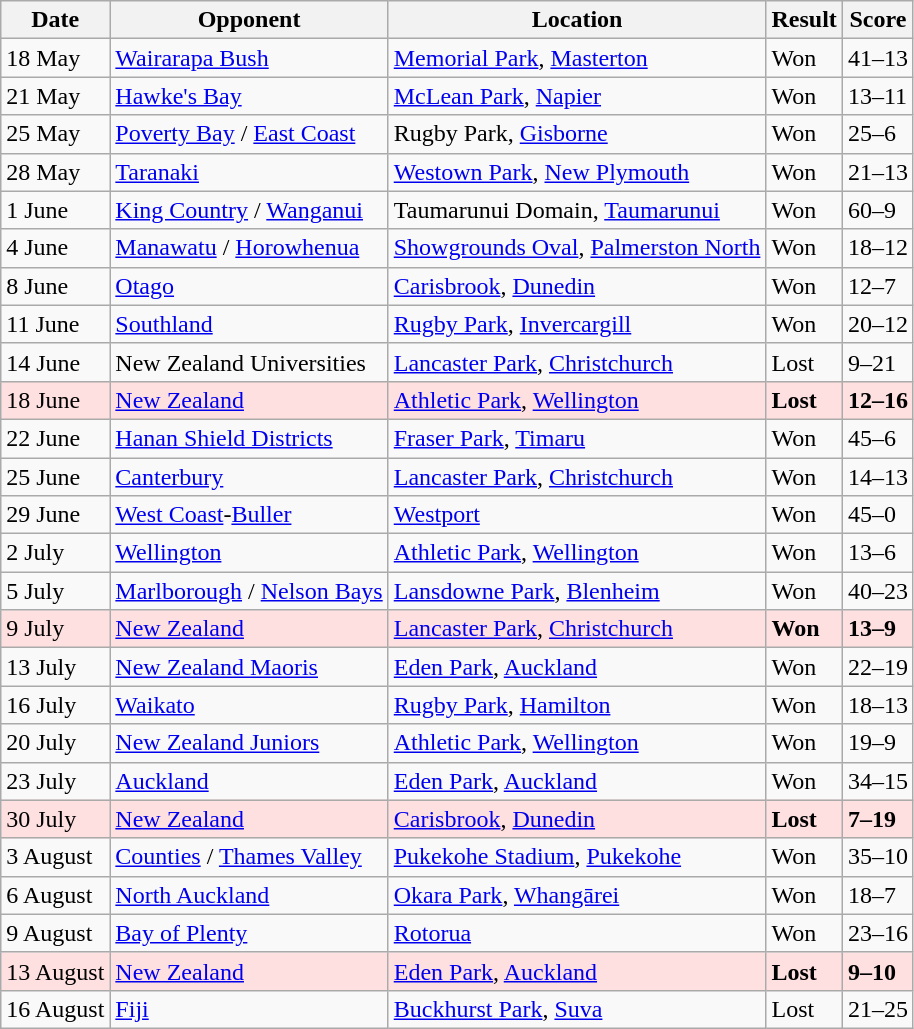<table class="wikitable">
<tr>
<th>Date</th>
<th>Opponent</th>
<th>Location</th>
<th>Result</th>
<th>Score</th>
</tr>
<tr>
<td>18 May</td>
<td><a href='#'>Wairarapa Bush</a></td>
<td><a href='#'>Memorial Park</a>, <a href='#'>Masterton</a></td>
<td>Won</td>
<td>41–13</td>
</tr>
<tr>
<td>21 May</td>
<td><a href='#'>Hawke's Bay</a></td>
<td><a href='#'>McLean Park</a>, <a href='#'>Napier</a></td>
<td>Won</td>
<td>13–11</td>
</tr>
<tr>
<td>25 May</td>
<td><a href='#'>Poverty Bay</a> / <a href='#'>East Coast</a></td>
<td>Rugby Park, <a href='#'>Gisborne</a></td>
<td>Won</td>
<td>25–6</td>
</tr>
<tr>
<td>28 May</td>
<td><a href='#'>Taranaki</a></td>
<td><a href='#'>Westown Park</a>, <a href='#'>New Plymouth</a></td>
<td>Won</td>
<td>21–13</td>
</tr>
<tr>
<td>1 June</td>
<td><a href='#'>King Country</a> / <a href='#'>Wanganui</a></td>
<td>Taumarunui Domain, <a href='#'>Taumarunui</a></td>
<td>Won</td>
<td>60–9</td>
</tr>
<tr>
<td>4 June</td>
<td><a href='#'>Manawatu</a> / <a href='#'>Horowhenua</a></td>
<td><a href='#'>Showgrounds Oval</a>, <a href='#'>Palmerston North</a></td>
<td>Won</td>
<td>18–12</td>
</tr>
<tr>
<td>8 June</td>
<td><a href='#'>Otago</a></td>
<td><a href='#'>Carisbrook</a>, <a href='#'>Dunedin</a></td>
<td>Won</td>
<td>12–7</td>
</tr>
<tr>
<td>11 June</td>
<td><a href='#'>Southland</a></td>
<td><a href='#'>Rugby Park</a>, <a href='#'>Invercargill</a></td>
<td>Won</td>
<td>20–12</td>
</tr>
<tr>
<td>14 June</td>
<td>New Zealand Universities</td>
<td><a href='#'>Lancaster Park</a>, <a href='#'>Christchurch</a></td>
<td>Lost</td>
<td>9–21</td>
</tr>
<tr style="background:#ffe0e0">
<td>18 June</td>
<td><a href='#'>New Zealand</a></td>
<td><a href='#'>Athletic Park</a>, <a href='#'>Wellington</a></td>
<td><strong>Lost</strong></td>
<td><strong>12–16</strong></td>
</tr>
<tr>
<td>22 June</td>
<td><a href='#'>Hanan Shield Districts</a></td>
<td><a href='#'>Fraser Park</a>, <a href='#'>Timaru</a></td>
<td>Won</td>
<td>45–6</td>
</tr>
<tr>
<td>25 June</td>
<td><a href='#'>Canterbury</a></td>
<td><a href='#'>Lancaster Park</a>, <a href='#'>Christchurch</a></td>
<td>Won</td>
<td>14–13</td>
</tr>
<tr>
<td>29 June</td>
<td><a href='#'>West Coast</a>-<a href='#'>Buller</a></td>
<td><a href='#'>Westport</a></td>
<td>Won</td>
<td>45–0</td>
</tr>
<tr>
<td>2 July</td>
<td><a href='#'>Wellington</a></td>
<td><a href='#'>Athletic Park</a>, <a href='#'>Wellington</a></td>
<td>Won</td>
<td>13–6</td>
</tr>
<tr>
<td>5 July</td>
<td><a href='#'>Marlborough</a> / <a href='#'>Nelson Bays</a></td>
<td><a href='#'>Lansdowne Park</a>, <a href='#'>Blenheim</a></td>
<td>Won</td>
<td>40–23</td>
</tr>
<tr style="background:#ffe0e0">
<td>9 July</td>
<td><a href='#'>New Zealand</a></td>
<td><a href='#'>Lancaster Park</a>, <a href='#'>Christchurch</a></td>
<td><strong>Won</strong></td>
<td><strong>13–9</strong></td>
</tr>
<tr>
<td>13 July</td>
<td><a href='#'>New Zealand Maoris</a></td>
<td><a href='#'>Eden Park</a>, <a href='#'>Auckland</a></td>
<td>Won</td>
<td>22–19</td>
</tr>
<tr>
<td>16 July</td>
<td><a href='#'>Waikato</a></td>
<td><a href='#'>Rugby Park</a>, <a href='#'>Hamilton</a></td>
<td>Won</td>
<td>18–13</td>
</tr>
<tr>
<td>20 July</td>
<td><a href='#'>New Zealand Juniors</a></td>
<td><a href='#'>Athletic Park</a>, <a href='#'>Wellington</a></td>
<td>Won</td>
<td>19–9</td>
</tr>
<tr>
<td>23 July</td>
<td><a href='#'>Auckland</a></td>
<td><a href='#'>Eden Park</a>, <a href='#'>Auckland</a></td>
<td>Won</td>
<td>34–15</td>
</tr>
<tr style="background:#ffe0e0">
<td>30 July</td>
<td><a href='#'>New Zealand</a></td>
<td><a href='#'>Carisbrook</a>, <a href='#'>Dunedin</a></td>
<td><strong>Lost</strong></td>
<td><strong>7–19</strong></td>
</tr>
<tr>
<td>3 August</td>
<td><a href='#'>Counties</a> / <a href='#'>Thames Valley</a></td>
<td><a href='#'>Pukekohe Stadium</a>, <a href='#'>Pukekohe</a></td>
<td>Won</td>
<td>35–10</td>
</tr>
<tr>
<td>6 August</td>
<td><a href='#'>North Auckland</a></td>
<td><a href='#'>Okara Park</a>, <a href='#'>Whangārei</a></td>
<td>Won</td>
<td>18–7</td>
</tr>
<tr>
<td>9 August</td>
<td><a href='#'>Bay of Plenty</a></td>
<td><a href='#'>Rotorua</a></td>
<td>Won</td>
<td>23–16</td>
</tr>
<tr style="background:#ffe0e0">
<td>13 August</td>
<td><a href='#'>New Zealand</a></td>
<td><a href='#'>Eden Park</a>, <a href='#'>Auckland</a></td>
<td><strong>Lost</strong></td>
<td><strong>9–10</strong></td>
</tr>
<tr>
<td>16 August</td>
<td><a href='#'>Fiji</a></td>
<td><a href='#'>Buckhurst Park</a>, <a href='#'>Suva</a></td>
<td>Lost</td>
<td>21–25</td>
</tr>
</table>
